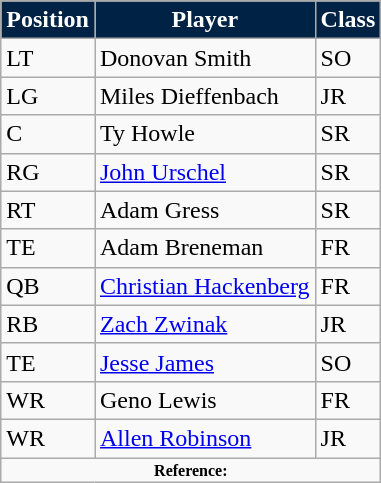<table class="wikitable">
<tr>
<th style="background:#024; color:#fff;">Position</th>
<th style="background:#024; color:#fff;">Player</th>
<th style="background:#024; color:#fff;">Class</th>
</tr>
<tr>
<td>LT</td>
<td>Donovan Smith</td>
<td>SO</td>
</tr>
<tr>
<td>LG</td>
<td>Miles Dieffenbach</td>
<td>JR</td>
</tr>
<tr>
<td>C</td>
<td>Ty Howle</td>
<td>SR</td>
</tr>
<tr>
<td>RG</td>
<td><a href='#'>John Urschel</a></td>
<td>SR</td>
</tr>
<tr>
<td>RT</td>
<td>Adam Gress</td>
<td>SR</td>
</tr>
<tr>
<td>TE</td>
<td>Adam Breneman</td>
<td>FR</td>
</tr>
<tr>
<td>QB</td>
<td><a href='#'>Christian Hackenberg</a></td>
<td>FR</td>
</tr>
<tr>
<td>RB</td>
<td><a href='#'>Zach Zwinak</a></td>
<td>JR</td>
</tr>
<tr>
<td>TE</td>
<td><a href='#'>Jesse James</a></td>
<td>SO</td>
</tr>
<tr>
<td>WR</td>
<td>Geno Lewis</td>
<td>FR</td>
</tr>
<tr>
<td>WR</td>
<td><a href='#'>Allen Robinson</a></td>
<td>JR</td>
</tr>
<tr>
<td colspan="3"  style="font-size:8pt; text-align:center;"><strong>Reference:</strong></td>
</tr>
</table>
